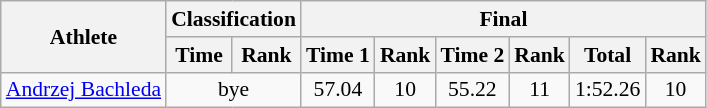<table class="wikitable" style="font-size:90%">
<tr>
<th rowspan="2">Athlete</th>
<th colspan="2">Classification</th>
<th colspan="6">Final</th>
</tr>
<tr>
<th>Time</th>
<th>Rank</th>
<th>Time 1</th>
<th>Rank</th>
<th>Time 2</th>
<th>Rank</th>
<th>Total</th>
<th>Rank</th>
</tr>
<tr>
<td><a href='#'>Andrzej Bachleda</a></td>
<td colspan="2" align="center">bye</td>
<td align="center">57.04</td>
<td align="center">10</td>
<td align="center">55.22</td>
<td align="center">11</td>
<td align="center">1:52.26</td>
<td align="center">10</td>
</tr>
</table>
